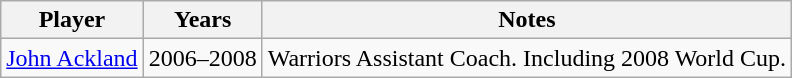<table class="wikitable sortable">
<tr>
<th>Player</th>
<th>Years</th>
<th>Notes</th>
</tr>
<tr>
<td><a href='#'>John Ackland</a></td>
<td>2006–2008</td>
<td>Warriors Assistant Coach. Including 2008 World Cup.</td>
</tr>
</table>
